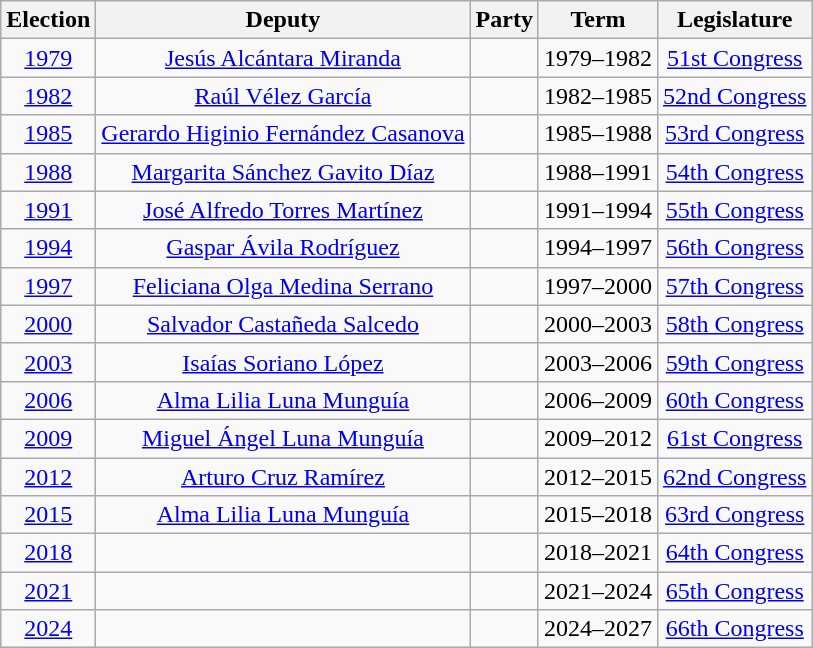<table class="wikitable sortable" style="text-align: center">
<tr>
<th>Election</th>
<th class="unsortable">Deputy</th>
<th class="unsortable">Party</th>
<th class="unsortable">Term</th>
<th class="unsortable">Legislature</th>
</tr>
<tr>
<td><a href='#'>1979</a></td>
<td><a href='#'>Jesús Alcántara Miranda</a></td>
<td></td>
<td>1979–1982</td>
<td><a href='#'>51st Congress</a></td>
</tr>
<tr>
<td><a href='#'>1982</a></td>
<td><a href='#'>Raúl Vélez García</a></td>
<td></td>
<td>1982–1985</td>
<td><a href='#'>52nd Congress</a></td>
</tr>
<tr>
<td><a href='#'>1985</a></td>
<td><a href='#'>Gerardo Higinio Fernández Casanova</a></td>
<td></td>
<td>1985–1988</td>
<td><a href='#'>53rd Congress</a></td>
</tr>
<tr>
<td><a href='#'>1988</a></td>
<td><a href='#'>Margarita Sánchez Gavito Díaz</a></td>
<td></td>
<td>1988–1991</td>
<td><a href='#'>54th Congress</a></td>
</tr>
<tr>
<td><a href='#'>1991</a></td>
<td><a href='#'>José Alfredo Torres Martínez</a></td>
<td></td>
<td>1991–1994</td>
<td><a href='#'>55th Congress</a></td>
</tr>
<tr>
<td><a href='#'>1994</a></td>
<td><a href='#'>Gaspar Ávila Rodríguez</a></td>
<td></td>
<td>1994–1997</td>
<td><a href='#'>56th Congress</a></td>
</tr>
<tr>
<td><a href='#'>1997</a></td>
<td><a href='#'>Feliciana Olga Medina Serrano</a></td>
<td></td>
<td>1997–2000</td>
<td><a href='#'>57th Congress</a></td>
</tr>
<tr>
<td><a href='#'>2000</a></td>
<td><a href='#'>Salvador Castañeda Salcedo</a></td>
<td></td>
<td>2000–2003</td>
<td><a href='#'>58th Congress</a></td>
</tr>
<tr>
<td><a href='#'>2003</a></td>
<td><a href='#'>Isaías Soriano López</a></td>
<td></td>
<td>2003–2006</td>
<td><a href='#'>59th Congress</a></td>
</tr>
<tr>
<td><a href='#'>2006</a></td>
<td><a href='#'>Alma Lilia Luna Munguía</a></td>
<td></td>
<td>2006–2009</td>
<td><a href='#'>60th Congress</a></td>
</tr>
<tr>
<td><a href='#'>2009</a></td>
<td><a href='#'>Miguel Ángel Luna Munguía</a></td>
<td></td>
<td>2009–2012</td>
<td><a href='#'>61st Congress</a></td>
</tr>
<tr>
<td><a href='#'>2012</a></td>
<td><a href='#'>Arturo Cruz Ramírez</a></td>
<td></td>
<td>2012–2015</td>
<td><a href='#'>62nd Congress</a></td>
</tr>
<tr>
<td><a href='#'>2015</a></td>
<td><a href='#'>Alma Lilia Luna Munguía</a></td>
<td></td>
<td>2015–2018</td>
<td><a href='#'>63rd Congress</a></td>
</tr>
<tr>
<td><a href='#'>2018</a></td>
<td></td>
<td></td>
<td>2018–2021</td>
<td><a href='#'>64th Congress</a></td>
</tr>
<tr>
<td><a href='#'>2021</a></td>
<td></td>
<td></td>
<td>2021–2024</td>
<td><a href='#'>65th Congress</a></td>
</tr>
<tr>
<td><a href='#'>2024</a></td>
<td></td>
<td></td>
<td>2024–2027</td>
<td><a href='#'>66th Congress</a></td>
</tr>
</table>
